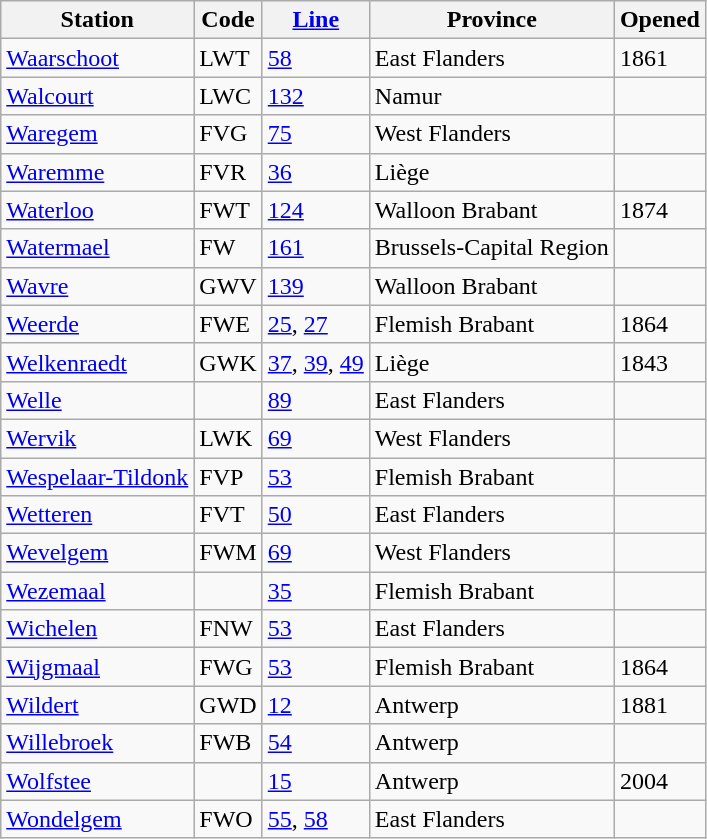<table class="wikitable sortable">
<tr>
<th>Station</th>
<th>Code</th>
<th><a href='#'>Line</a></th>
<th>Province</th>
<th>Opened</th>
</tr>
<tr>
<td><a href='#'>Waarschoot</a></td>
<td>LWT</td>
<td><a href='#'>58</a></td>
<td>East Flanders</td>
<td>1861</td>
</tr>
<tr>
<td><a href='#'>Walcourt</a></td>
<td>LWC</td>
<td><a href='#'>132</a></td>
<td>Namur</td>
<td></td>
</tr>
<tr>
<td><a href='#'>Waregem</a></td>
<td>FVG</td>
<td><a href='#'>75</a></td>
<td>West Flanders</td>
<td></td>
</tr>
<tr>
<td><a href='#'>Waremme</a></td>
<td>FVR</td>
<td><a href='#'>36</a></td>
<td>Liège</td>
<td></td>
</tr>
<tr>
<td><a href='#'>Waterloo</a></td>
<td>FWT</td>
<td><a href='#'>124</a></td>
<td>Walloon Brabant</td>
<td>1874</td>
</tr>
<tr>
<td><a href='#'>Watermael</a></td>
<td>FW</td>
<td><a href='#'>161</a></td>
<td>Brussels-Capital Region</td>
<td></td>
</tr>
<tr>
<td><a href='#'>Wavre</a></td>
<td>GWV</td>
<td><a href='#'>139</a></td>
<td>Walloon Brabant</td>
<td></td>
</tr>
<tr>
<td><a href='#'>Weerde</a></td>
<td>FWE</td>
<td><a href='#'>25</a>, <a href='#'>27</a></td>
<td>Flemish Brabant</td>
<td>1864</td>
</tr>
<tr>
<td><a href='#'>Welkenraedt</a></td>
<td>GWK</td>
<td><a href='#'>37</a>, <a href='#'>39</a>, <a href='#'>49</a></td>
<td>Liège</td>
<td>1843</td>
</tr>
<tr>
<td><a href='#'>Welle</a></td>
<td></td>
<td><a href='#'>89</a></td>
<td>East Flanders</td>
<td></td>
</tr>
<tr>
<td><a href='#'>Wervik</a></td>
<td>LWK</td>
<td><a href='#'>69</a></td>
<td>West Flanders</td>
<td></td>
</tr>
<tr>
<td><a href='#'>Wespelaar-Tildonk</a></td>
<td>FVP</td>
<td><a href='#'>53</a></td>
<td>Flemish Brabant</td>
<td></td>
</tr>
<tr>
<td><a href='#'>Wetteren</a></td>
<td>FVT</td>
<td><a href='#'>50</a></td>
<td>East Flanders</td>
<td></td>
</tr>
<tr>
<td><a href='#'>Wevelgem</a></td>
<td>FWM</td>
<td><a href='#'>69</a></td>
<td>West Flanders</td>
<td></td>
</tr>
<tr>
<td><a href='#'>Wezemaal</a></td>
<td></td>
<td><a href='#'>35</a></td>
<td>Flemish Brabant</td>
<td></td>
</tr>
<tr>
<td><a href='#'>Wichelen</a></td>
<td>FNW</td>
<td><a href='#'>53</a></td>
<td>East Flanders</td>
<td></td>
</tr>
<tr>
<td><a href='#'>Wijgmaal</a></td>
<td>FWG</td>
<td><a href='#'>53</a></td>
<td>Flemish Brabant</td>
<td>1864</td>
</tr>
<tr>
<td><a href='#'>Wildert</a></td>
<td>GWD</td>
<td><a href='#'>12</a></td>
<td>Antwerp</td>
<td>1881</td>
</tr>
<tr>
<td><a href='#'>Willebroek</a></td>
<td>FWB</td>
<td><a href='#'>54</a></td>
<td>Antwerp</td>
<td></td>
</tr>
<tr>
<td><a href='#'>Wolfstee</a></td>
<td></td>
<td><a href='#'>15</a></td>
<td>Antwerp</td>
<td>2004</td>
</tr>
<tr>
<td><a href='#'>Wondelgem</a></td>
<td>FWO</td>
<td><a href='#'>55</a>, <a href='#'>58</a></td>
<td>East Flanders</td>
<td></td>
</tr>
</table>
